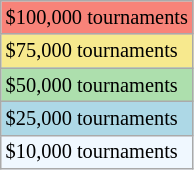<table class="wikitable" style="font-size:85%;">
<tr style="background:#f88379;">
<td>$100,000 tournaments</td>
</tr>
<tr style="background:#f7e98e;">
<td>$75,000 tournaments</td>
</tr>
<tr style="background:#addfad;">
<td>$50,000 tournaments</td>
</tr>
<tr style="background:lightblue;">
<td>$25,000 tournaments</td>
</tr>
<tr style="background:#f0f8ff;">
<td>$10,000 tournaments</td>
</tr>
</table>
